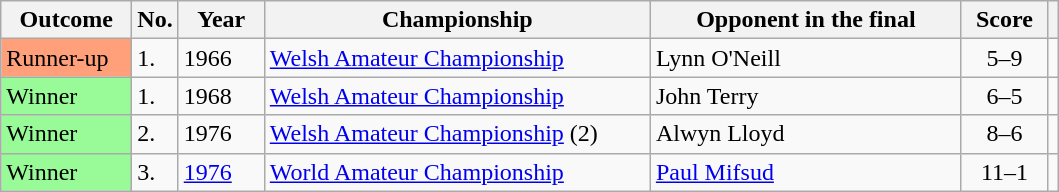<table class="wikitable">
<tr>
<th width="80">Outcome</th>
<th width="20">No.</th>
<th width="50">Year</th>
<th style="width:250px;">Championship</th>
<th style="width:200px;">Opponent in the final</th>
<th width="50">Score</th>
<th></th>
</tr>
<tr>
<td style="background:#ffa07a;">Runner-up</td>
<td>1.</td>
<td>1966</td>
<td><a href='#'>Welsh Amateur Championship</a></td>
<td> Lynn O'Neill</td>
<td style="text-align:center;">5–9</td>
<td></td>
</tr>
<tr>
<td style="background:#98FB98">Winner</td>
<td>1.</td>
<td>1968</td>
<td><a href='#'>Welsh Amateur Championship</a></td>
<td> John Terry</td>
<td style="text-align:center;">6–5</td>
<td></td>
</tr>
<tr>
<td style="background:#98FB98">Winner</td>
<td>2.</td>
<td>1976</td>
<td><a href='#'>Welsh Amateur Championship</a> (2)</td>
<td> Alwyn Lloyd</td>
<td style="text-align:center;">8–6</td>
<td></td>
</tr>
<tr>
<td style="background:#98FB98">Winner</td>
<td>3.</td>
<td><a href='#'>1976</a></td>
<td><a href='#'>World Amateur Championship</a></td>
<td> <a href='#'>Paul Mifsud</a></td>
<td style="text-align:center;">11–1</td>
<td></td>
</tr>
</table>
